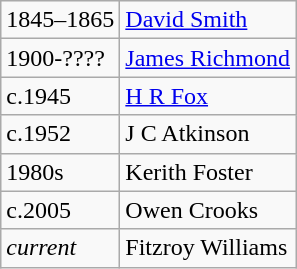<table class="wikitable">
<tr>
<td>1845–1865</td>
<td><a href='#'>David Smith</a></td>
</tr>
<tr>
<td>1900-????</td>
<td><a href='#'>James Richmond</a></td>
</tr>
<tr>
<td>c.1945</td>
<td><a href='#'>H R Fox</a></td>
</tr>
<tr>
<td>c.1952</td>
<td>J C Atkinson</td>
</tr>
<tr>
<td>1980s</td>
<td>Kerith Foster</td>
</tr>
<tr>
<td>c.2005</td>
<td>Owen Crooks</td>
</tr>
<tr>
<td><em>current</em></td>
<td>Fitzroy Williams</td>
</tr>
</table>
